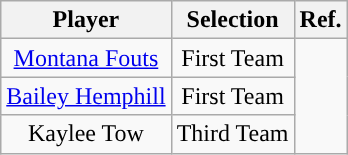<table class="wikitable sortable sortable" style="text-align: center">
<tr align=center>
<th>Player</th>
<th>Selection</th>
<th>Ref.</th>
</tr>
<tr>
<td><a href='#'>Montana Fouts</a></td>
<td>First Team</td>
<td rowspan="5"></td>
</tr>
<tr>
<td><a href='#'>Bailey Hemphill</a></td>
<td>First Team</td>
</tr>
<tr>
<td>Kaylee Tow</td>
<td>Third Team</td>
</tr>
</table>
